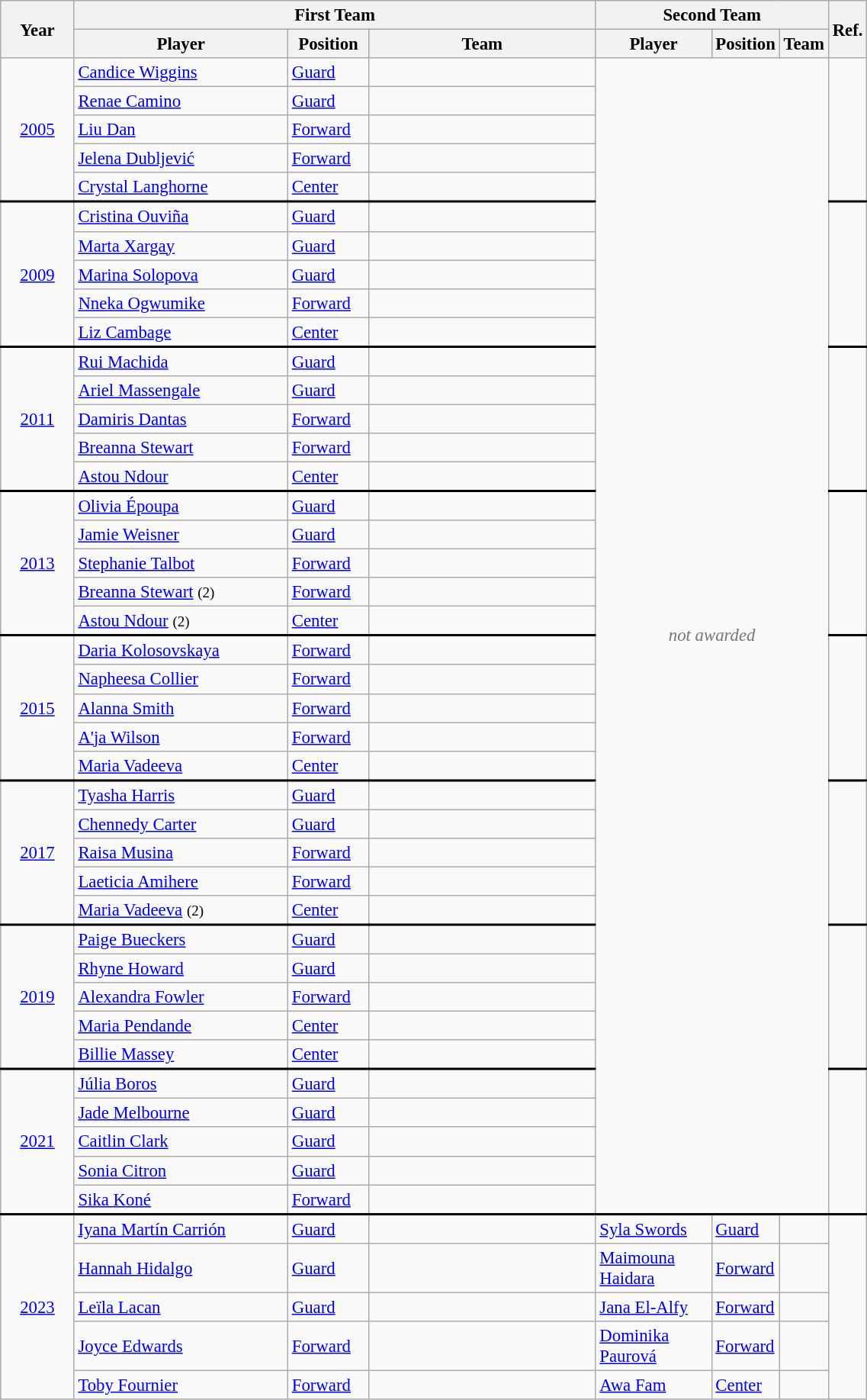<table class="wikitable" style="width: 60%; text-align:center; font-size:95%">
<tr>
<th rowspan="2" width="10%">Year</th>
<th colspan="3">First Team</th>
<th colspan="3">Second Team</th>
<th rowspan="2" width=5%>Ref.</th>
</tr>
<tr>
<th width=30%>Player</th>
<th width=10%>Position</th>
<th width=35%>Team</th>
<th width=30%>Player</th>
<th width=10%>Position</th>
<th width=35%>Team</th>
</tr>
<tr>
<td rowspan=5><a href='#'>2005</a></td>
<td align=left><a href='#'>Candice Wiggins</a></td>
<td align=left><a href='#'>Guard</a></td>
<td align=left></td>
<td rowspan=40 colspan=3 style=color:#767676 align=center><em>not awarded</em></td>
<td rowspan=5></td>
</tr>
<tr>
<td align=left><a href='#'>Renae Camino</a></td>
<td align=left><a href='#'>Guard</a></td>
<td align=left></td>
</tr>
<tr>
<td align=left><a href='#'>Liu Dan</a></td>
<td align=left><a href='#'>Forward</a></td>
<td align=left></td>
</tr>
<tr>
<td align=left><a href='#'>Jelena Dubljević</a></td>
<td align=left><a href='#'>Forward</a></td>
<td align=left></td>
</tr>
<tr>
<td align=left><a href='#'>Crystal Langhorne</a></td>
<td align=left><a href='#'>Center</a></td>
<td align=left></td>
</tr>
<tr style = "border-top:2px solid black;">
<td rowspan=5><a href='#'>2009</a></td>
<td align=left><a href='#'>Cristina Ouviña</a></td>
<td align=left><a href='#'>Guard</a></td>
<td align=left></td>
<td rowspan=5></td>
</tr>
<tr>
<td align=left><a href='#'>Marta Xargay</a></td>
<td align=left><a href='#'>Guard</a></td>
<td align=left></td>
</tr>
<tr>
<td align=left><a href='#'>Marina Solopova</a></td>
<td align=left><a href='#'>Guard</a></td>
<td align=left></td>
</tr>
<tr>
<td align=left><a href='#'>Nneka Ogwumike</a></td>
<td align=left><a href='#'>Forward</a></td>
<td align=left></td>
</tr>
<tr>
<td align=left><a href='#'>Liz Cambage</a></td>
<td align=left><a href='#'>Center</a></td>
<td align=left></td>
</tr>
<tr style = "border-top:2px solid black;">
<td rowspan=5><a href='#'>2011</a></td>
<td align=left><a href='#'>Rui Machida</a></td>
<td align=left><a href='#'>Guard</a></td>
<td align=left></td>
<td rowspan=5></td>
</tr>
<tr>
<td align=left><a href='#'>Ariel Massengale</a></td>
<td align=left><a href='#'>Guard</a></td>
<td align=left></td>
</tr>
<tr>
<td align=left><a href='#'>Damiris Dantas</a></td>
<td align=left><a href='#'>Forward</a></td>
<td align=left></td>
</tr>
<tr>
<td align=left><a href='#'>Breanna Stewart</a></td>
<td align=left><a href='#'>Forward</a></td>
<td align=left></td>
</tr>
<tr>
<td align=left><a href='#'>Astou Ndour</a></td>
<td align=left><a href='#'>Center</a></td>
<td align=left></td>
</tr>
<tr style = "border-top:2px solid black;">
<td rowspan=5><a href='#'>2013</a></td>
<td align=left><a href='#'>Olivia Époupa</a></td>
<td align=left><a href='#'>Guard</a></td>
<td align=left></td>
<td rowspan=5></td>
</tr>
<tr>
<td align=left><a href='#'>Jamie Weisner</a></td>
<td align=left><a href='#'>Guard</a></td>
<td align=left></td>
</tr>
<tr>
<td align=left><a href='#'>Stephanie Talbot</a></td>
<td align=left><a href='#'>Forward</a></td>
<td align=left></td>
</tr>
<tr>
<td align=left><a href='#'>Breanna Stewart</a> <small>(2)</small></td>
<td align=left><a href='#'>Forward</a></td>
<td align=left></td>
</tr>
<tr>
<td align=left><a href='#'>Astou Ndour</a> <small>(2)</small></td>
<td align=left><a href='#'>Center</a></td>
<td align=left></td>
</tr>
<tr style = "border-top:2px solid black;">
<td rowspan=5><a href='#'>2015</a></td>
<td align=left><a href='#'>Daria Kolosovskaya</a></td>
<td align=left><a href='#'>Forward</a></td>
<td align=left></td>
<td rowspan=5></td>
</tr>
<tr>
<td align=left><a href='#'>Napheesa Collier</a></td>
<td align=left><a href='#'>Forward</a></td>
<td align=left></td>
</tr>
<tr>
<td align=left><a href='#'>Alanna Smith</a></td>
<td align=left><a href='#'>Forward</a></td>
<td align=left></td>
</tr>
<tr>
<td align=left><a href='#'>A'ja Wilson</a></td>
<td align=left><a href='#'>Forward</a></td>
<td align=left></td>
</tr>
<tr>
<td align=left><a href='#'>Maria Vadeeva</a></td>
<td align=left><a href='#'>Center</a></td>
<td align=left></td>
</tr>
<tr style = "border-top:2px solid black;">
<td rowspan=5><a href='#'>2017</a></td>
<td align=left><a href='#'>Tyasha Harris</a></td>
<td align=left><a href='#'>Guard</a></td>
<td align=left></td>
<td rowspan=5></td>
</tr>
<tr>
<td align=left><a href='#'>Chennedy Carter</a></td>
<td align=left><a href='#'>Guard</a></td>
<td align=left></td>
</tr>
<tr>
<td align=left><a href='#'>Raisa Musina</a></td>
<td align=left><a href='#'>Forward</a></td>
<td align=left></td>
</tr>
<tr>
<td align=left><a href='#'>Laeticia Amihere</a></td>
<td align=left><a href='#'>Forward</a></td>
<td align=left></td>
</tr>
<tr>
<td align=left><a href='#'>Maria Vadeeva</a> <small> (2) </small></td>
<td align=left><a href='#'>Center</a></td>
<td align=left></td>
</tr>
<tr style = "border-top:2px solid black;">
<td rowspan=5><a href='#'>2019</a></td>
<td align=left><a href='#'>Paige Bueckers</a></td>
<td align=left><a href='#'>Guard</a></td>
<td align=left></td>
<td rowspan=5></td>
</tr>
<tr>
<td align=left><a href='#'>Rhyne Howard</a></td>
<td align=left><a href='#'>Guard</a></td>
<td align=left></td>
</tr>
<tr>
<td align=left><a href='#'>Alexandra Fowler</a></td>
<td align=left><a href='#'>Forward</a></td>
<td align=left></td>
</tr>
<tr>
<td align=left><a href='#'>Maria Pendande</a></td>
<td align=left><a href='#'>Center</a></td>
<td align=left></td>
</tr>
<tr>
<td align=left><a href='#'>Billie Massey</a></td>
<td align=left><a href='#'>Center</a></td>
<td align=left></td>
</tr>
<tr style = "border-top:2px solid black;">
<td rowspan=5><a href='#'>2021</a></td>
<td align=left><a href='#'>Júlia Boros</a></td>
<td align=left><a href='#'>Guard</a></td>
<td align=left></td>
<td rowspan=5></td>
</tr>
<tr>
<td align=left><a href='#'>Jade Melbourne</a></td>
<td align=left><a href='#'>Guard</a></td>
<td align=left></td>
</tr>
<tr>
<td align=left><a href='#'>Caitlin Clark</a></td>
<td align=left><a href='#'>Guard</a></td>
<td align=left></td>
</tr>
<tr>
<td align=left><a href='#'>Sonia Citron</a></td>
<td align=left><a href='#'>Guard</a></td>
<td align=left></td>
</tr>
<tr>
<td align=left><a href='#'>Sika Koné</a></td>
<td align=left><a href='#'>Forward</a></td>
<td align=left></td>
</tr>
<tr style = "border-top:2px solid black;">
<td rowspan=5><a href='#'>2023</a></td>
<td align=left><a href='#'>Iyana Martín Carrión</a></td>
<td align=left><a href='#'>Guard</a></td>
<td align=left></td>
<td align=left><a href='#'>Syla Swords</a></td>
<td align=left><a href='#'>Guard</a></td>
<td align=left></td>
<td rowspan=5></td>
</tr>
<tr>
<td align=left><a href='#'>Hannah Hidalgo</a></td>
<td align=left><a href='#'>Guard</a></td>
<td align=left></td>
<td align=left><a href='#'>Maimouna Haidara</a></td>
<td align=left><a href='#'>Forward</a></td>
<td align=left></td>
</tr>
<tr>
<td align=left><a href='#'>Leïla Lacan</a></td>
<td align=left><a href='#'>Guard</a></td>
<td align=left></td>
<td align=left><a href='#'>Jana El-Alfy</a></td>
<td align=left><a href='#'>Forward</a></td>
<td align=left></td>
</tr>
<tr>
<td align=left><a href='#'>Joyce Edwards</a></td>
<td align=left><a href='#'>Forward</a></td>
<td align=left></td>
<td align=left><a href='#'>Dominika Paurová</a></td>
<td align=left><a href='#'>Forward</a></td>
<td align=left></td>
</tr>
<tr>
<td align=left><a href='#'>Toby Fournier</a></td>
<td align=left><a href='#'>Forward</a></td>
<td align=left></td>
<td align=left><a href='#'>Awa Fam</a></td>
<td align=left><a href='#'>Center</a></td>
<td align=left></td>
</tr>
</table>
